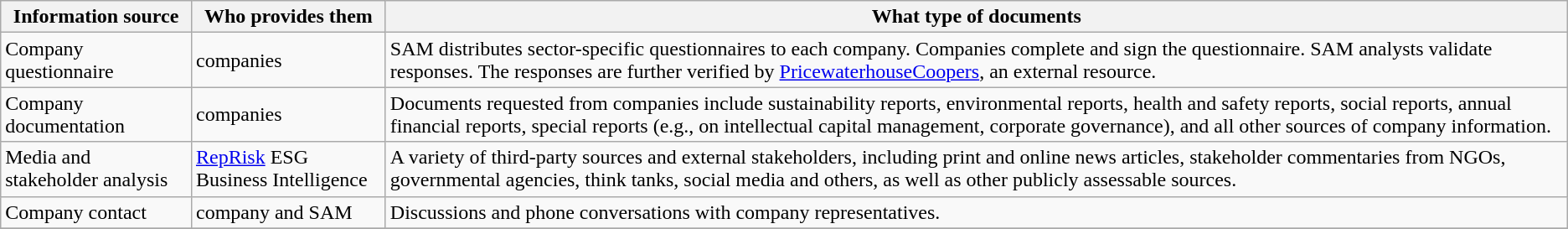<table class="wikitable sortable">
<tr>
<th>Information source</th>
<th>Who provides them</th>
<th>What type of documents</th>
</tr>
<tr>
<td>Company questionnaire</td>
<td>companies</td>
<td>SAM distributes sector-specific questionnaires to each company. Companies complete and sign the questionnaire. SAM analysts validate responses. The responses are further verified by <a href='#'>PricewaterhouseCoopers</a>, an external resource.</td>
</tr>
<tr>
<td>Company documentation</td>
<td>companies</td>
<td>Documents requested from companies include sustainability reports, environmental reports, health and safety reports, social reports, annual financial reports, special reports (e.g., on intellectual capital management, corporate governance), and all other sources of company information.</td>
</tr>
<tr>
<td>Media and stakeholder analysis</td>
<td><a href='#'>RepRisk</a> ESG Business Intelligence</td>
<td>A variety of third-party sources and external stakeholders, including print and online news articles, stakeholder commentaries from NGOs, governmental agencies, think tanks, social media and others, as well as other publicly assessable sources.</td>
</tr>
<tr>
<td>Company contact</td>
<td>company and SAM</td>
<td>Discussions and phone conversations with company representatives.</td>
</tr>
<tr>
</tr>
</table>
